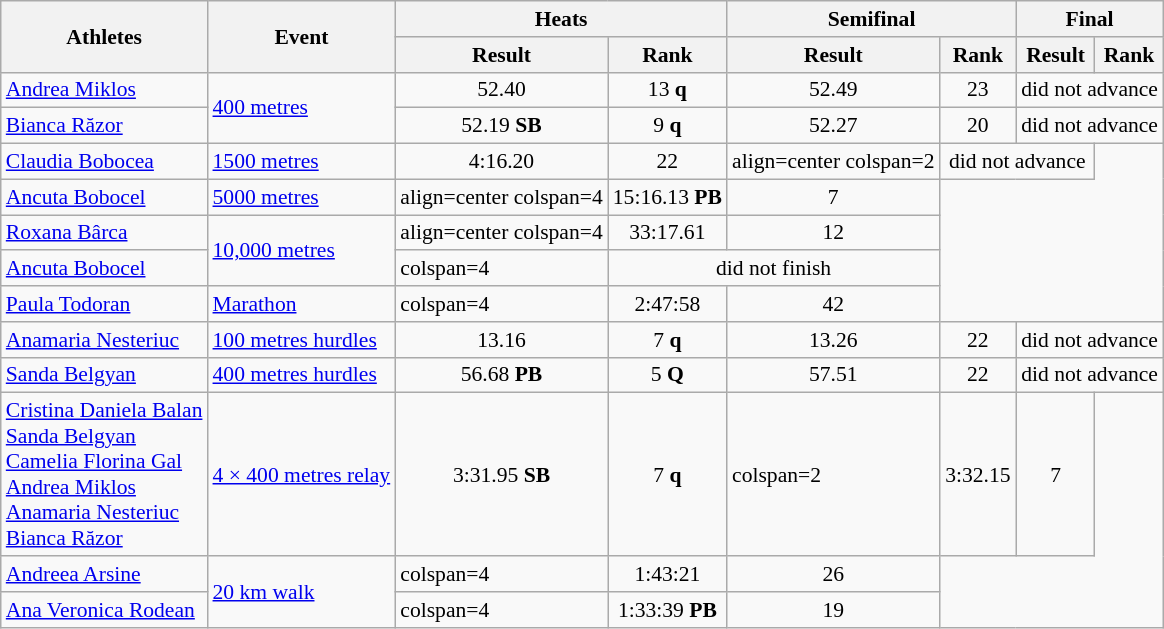<table class="wikitable" border="1" style="font-size:90%">
<tr>
<th rowspan="2">Athletes</th>
<th rowspan="2">Event</th>
<th colspan="2">Heats</th>
<th colspan="2">Semifinal</th>
<th colspan="2">Final</th>
</tr>
<tr>
<th>Result</th>
<th>Rank</th>
<th>Result</th>
<th>Rank</th>
<th>Result</th>
<th>Rank</th>
</tr>
<tr>
<td><a href='#'>Andrea Miklos</a></td>
<td rowspan=2><a href='#'>400 metres</a></td>
<td align=center>52.40</td>
<td align=center>13 <strong>q</strong></td>
<td align=center>52.49</td>
<td align=center>23</td>
<td align=center colspan=2>did not advance</td>
</tr>
<tr>
<td><a href='#'>Bianca Răzor</a></td>
<td align=center>52.19 <strong>SB</strong></td>
<td align=center>9 <strong>q</strong></td>
<td align=center>52.27</td>
<td align=center>20</td>
<td align=center colspan=2>did not advance</td>
</tr>
<tr>
<td><a href='#'>Claudia Bobocea</a></td>
<td><a href='#'>1500 metres</a></td>
<td align=center>4:16.20</td>
<td align=center>22</td>
<td>align=center colspan=2</td>
<td align=center colspan=2>did not advance</td>
</tr>
<tr>
<td><a href='#'>Ancuta Bobocel</a></td>
<td><a href='#'>5000 metres</a></td>
<td>align=center colspan=4</td>
<td align=center>15:16.13 <strong>PB</strong></td>
<td align=center>7</td>
</tr>
<tr>
<td><a href='#'>Roxana Bârca</a></td>
<td rowspan=2><a href='#'>10,000 metres</a></td>
<td>align=center colspan=4</td>
<td align=center>33:17.61</td>
<td align=center>12</td>
</tr>
<tr>
<td><a href='#'>Ancuta Bobocel</a></td>
<td>colspan=4</td>
<td align=center colspan=2>did not finish</td>
</tr>
<tr>
<td><a href='#'>Paula Todoran</a></td>
<td><a href='#'>Marathon</a></td>
<td>colspan=4</td>
<td align=center>2:47:58</td>
<td align=center>42</td>
</tr>
<tr>
<td><a href='#'>Anamaria Nesteriuc</a></td>
<td><a href='#'>100 metres hurdles</a></td>
<td align=center>13.16</td>
<td align=center>7 <strong>q</strong></td>
<td align=center>13.26</td>
<td align=center>22</td>
<td align=center colspan=2>did not advance</td>
</tr>
<tr>
<td><a href='#'>Sanda Belgyan</a></td>
<td><a href='#'>400 metres hurdles</a></td>
<td align=center>56.68 <strong>PB</strong></td>
<td align=center>5 <strong>Q</strong></td>
<td align=center>57.51</td>
<td align=center>22</td>
<td align=center colspan=2>did not advance</td>
</tr>
<tr>
<td><a href='#'>Cristina Daniela Balan</a><br><a href='#'>Sanda Belgyan</a><br><a href='#'>Camelia Florina Gal</a><br><a href='#'>Andrea Miklos</a><br><a href='#'>Anamaria Nesteriuc</a><br><a href='#'>Bianca Răzor</a></td>
<td><a href='#'>4 × 400 metres relay</a></td>
<td align=center>3:31.95 <strong>SB</strong></td>
<td align=center>7 <strong>q</strong></td>
<td>colspan=2</td>
<td align=center>3:32.15</td>
<td align=center>7</td>
</tr>
<tr>
<td><a href='#'>Andreea Arsine</a></td>
<td rowspan=2><a href='#'>20 km walk</a></td>
<td>colspan=4</td>
<td align=center>1:43:21</td>
<td align=center>26</td>
</tr>
<tr>
<td><a href='#'>Ana Veronica Rodean</a></td>
<td>colspan=4</td>
<td align=center>1:33:39 <strong>PB</strong></td>
<td align=center>19</td>
</tr>
</table>
